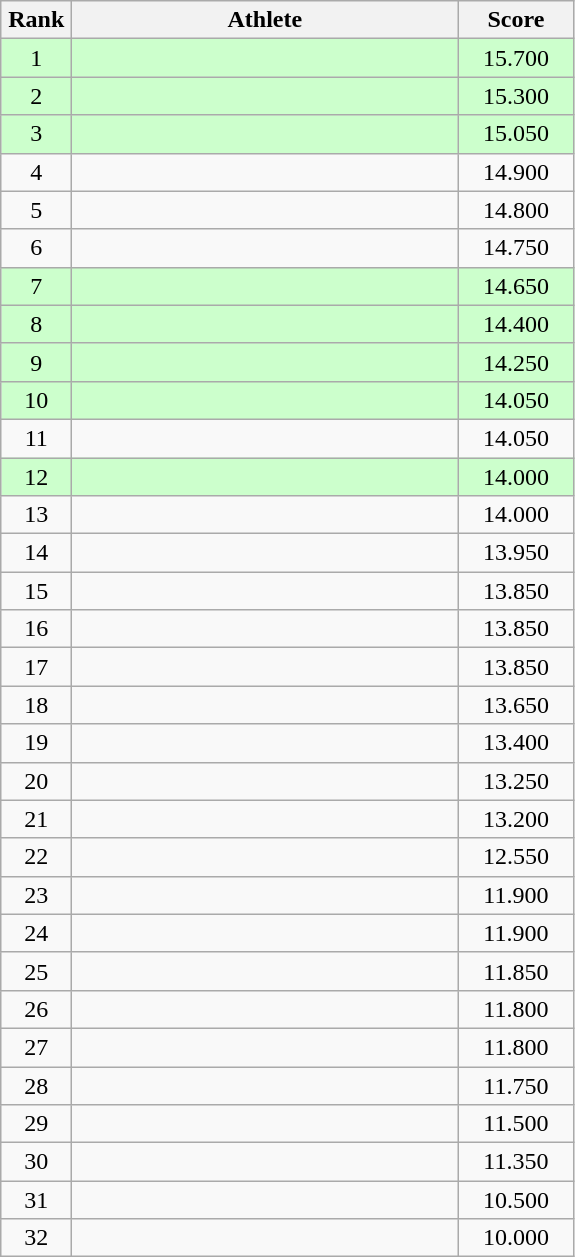<table class=wikitable style="text-align:center">
<tr>
<th width=40>Rank</th>
<th width=250>Athlete</th>
<th width=70>Score</th>
</tr>
<tr bgcolor="ccffcc">
<td>1</td>
<td align=left></td>
<td>15.700</td>
</tr>
<tr bgcolor="ccffcc">
<td>2</td>
<td align=left></td>
<td>15.300</td>
</tr>
<tr bgcolor="ccffcc">
<td>3</td>
<td align=left></td>
<td>15.050</td>
</tr>
<tr>
<td>4</td>
<td align=left></td>
<td>14.900</td>
</tr>
<tr>
<td>5</td>
<td align=left></td>
<td>14.800</td>
</tr>
<tr>
<td>6</td>
<td align=left></td>
<td>14.750</td>
</tr>
<tr bgcolor="ccffcc">
<td>7</td>
<td align=left></td>
<td>14.650</td>
</tr>
<tr bgcolor="ccffcc">
<td>8</td>
<td align=left></td>
<td>14.400</td>
</tr>
<tr bgcolor="ccffcc">
<td>9</td>
<td align=left></td>
<td>14.250</td>
</tr>
<tr bgcolor="ccffcc">
<td>10</td>
<td align=left></td>
<td>14.050</td>
</tr>
<tr>
<td>11</td>
<td align=left></td>
<td>14.050</td>
</tr>
<tr bgcolor="ccffcc">
<td>12</td>
<td align=left></td>
<td>14.000</td>
</tr>
<tr>
<td>13</td>
<td align=left></td>
<td>14.000</td>
</tr>
<tr>
<td>14</td>
<td align=left></td>
<td>13.950</td>
</tr>
<tr>
<td>15</td>
<td align=left></td>
<td>13.850</td>
</tr>
<tr>
<td>16</td>
<td align=left></td>
<td>13.850</td>
</tr>
<tr>
<td>17</td>
<td align=left></td>
<td>13.850</td>
</tr>
<tr>
<td>18</td>
<td align=left></td>
<td>13.650</td>
</tr>
<tr>
<td>19</td>
<td align=left></td>
<td>13.400</td>
</tr>
<tr>
<td>20</td>
<td align=left></td>
<td>13.250</td>
</tr>
<tr>
<td>21</td>
<td align=left></td>
<td>13.200</td>
</tr>
<tr>
<td>22</td>
<td align=left></td>
<td>12.550</td>
</tr>
<tr>
<td>23</td>
<td align=left></td>
<td>11.900</td>
</tr>
<tr>
<td>24</td>
<td align=left></td>
<td>11.900</td>
</tr>
<tr>
<td>25</td>
<td align=left></td>
<td>11.850</td>
</tr>
<tr>
<td>26</td>
<td align=left></td>
<td>11.800</td>
</tr>
<tr>
<td>27</td>
<td align=left></td>
<td>11.800</td>
</tr>
<tr>
<td>28</td>
<td align=left></td>
<td>11.750</td>
</tr>
<tr>
<td>29</td>
<td align=left></td>
<td>11.500</td>
</tr>
<tr>
<td>30</td>
<td align=left></td>
<td>11.350</td>
</tr>
<tr>
<td>31</td>
<td align=left></td>
<td>10.500</td>
</tr>
<tr>
<td>32</td>
<td align=left></td>
<td>10.000</td>
</tr>
</table>
